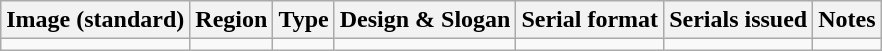<table class="wikitable">
<tr>
<th>Image (standard)</th>
<th>Region</th>
<th>Type</th>
<th>Design & Slogan</th>
<th>Serial format</th>
<th>Serials issued</th>
<th>Notes</th>
</tr>
<tr>
<td></td>
<td></td>
<td></td>
<td></td>
<td></td>
<td></td>
</tr>
</table>
